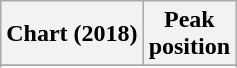<table class="wikitable plainrowheaders sortable" style="text-align:center">
<tr>
<th scope="col">Chart (2018)</th>
<th scope="col">Peak<br>position</th>
</tr>
<tr>
</tr>
<tr>
</tr>
<tr>
</tr>
</table>
